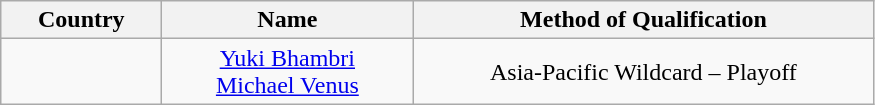<table class="wikitable" style="text-align: center;">
<tr>
<th style="width:100px;">Country</th>
<th width=160>Name</th>
<th width=300>Method of Qualification</th>
</tr>
<tr>
<td> <br> </td>
<td><a href='#'>Yuki Bhambri</a> <br> <a href='#'>Michael Venus</a></td>
<td>Asia-Pacific Wildcard – Playoff</td>
</tr>
</table>
